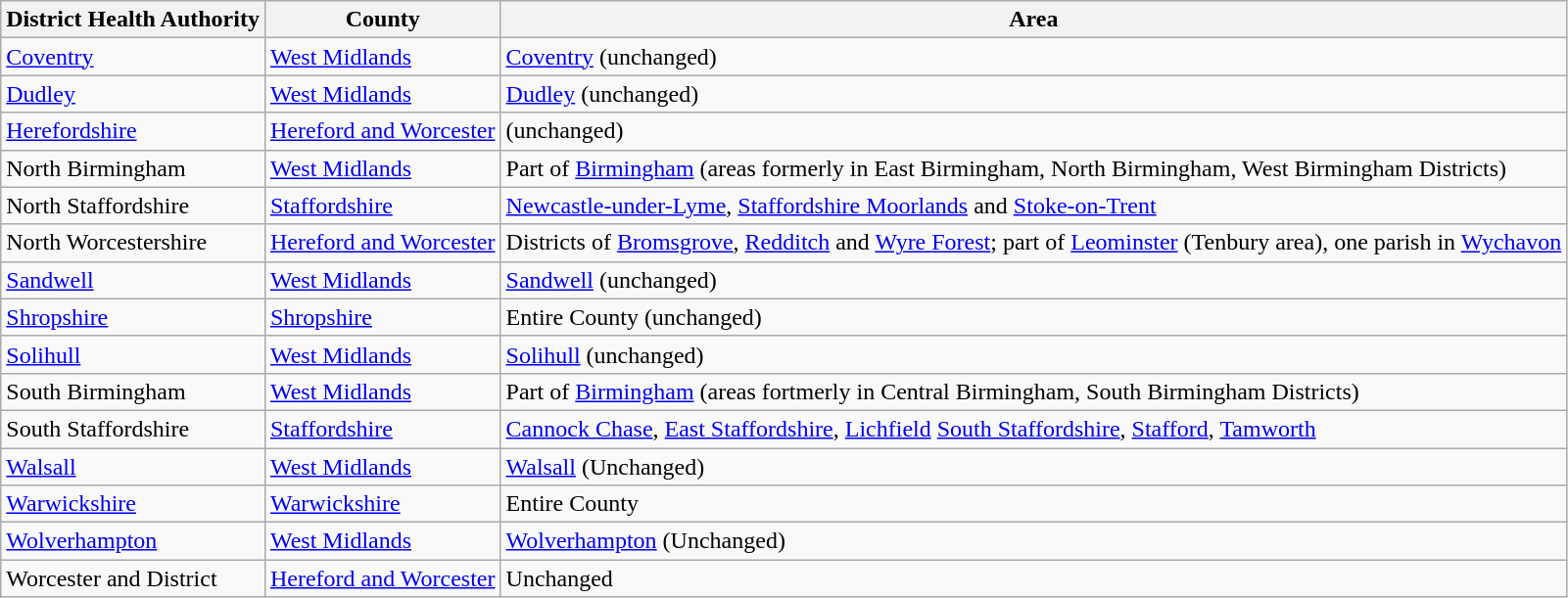<table class="wikitable">
<tr>
<th>District Health Authority</th>
<th>County</th>
<th>Area</th>
</tr>
<tr>
<td><a href='#'>Coventry</a></td>
<td><a href='#'>West Midlands</a></td>
<td><a href='#'>Coventry</a> (unchanged)</td>
</tr>
<tr>
<td><a href='#'>Dudley</a></td>
<td><a href='#'>West Midlands</a></td>
<td><a href='#'>Dudley</a> (unchanged)</td>
</tr>
<tr>
<td><a href='#'>Herefordshire</a></td>
<td><a href='#'>Hereford and Worcester</a></td>
<td>(unchanged)</td>
</tr>
<tr>
<td>North Birmingham</td>
<td><a href='#'>West Midlands</a></td>
<td>Part of <a href='#'>Birmingham</a> (areas formerly in East Birmingham, North Birmingham, West Birmingham Districts)</td>
</tr>
<tr>
<td>North Staffordshire</td>
<td><a href='#'>Staffordshire</a></td>
<td><a href='#'>Newcastle-under-Lyme</a>, <a href='#'>Staffordshire Moorlands</a> and <a href='#'>Stoke-on-Trent</a></td>
</tr>
<tr>
<td>North Worcestershire</td>
<td><a href='#'>Hereford and Worcester</a></td>
<td>Districts of <a href='#'>Bromsgrove</a>, <a href='#'>Redditch</a> and <a href='#'>Wyre Forest</a>; part of <a href='#'>Leominster</a> (Tenbury area), one parish in <a href='#'>Wychavon</a></td>
</tr>
<tr>
<td><a href='#'>Sandwell</a></td>
<td><a href='#'>West Midlands</a></td>
<td><a href='#'>Sandwell</a> (unchanged)</td>
</tr>
<tr>
<td><a href='#'>Shropshire</a></td>
<td><a href='#'>Shropshire</a></td>
<td>Entire County (unchanged)</td>
</tr>
<tr>
<td><a href='#'>Solihull</a></td>
<td><a href='#'>West Midlands</a></td>
<td><a href='#'>Solihull</a> (unchanged)</td>
</tr>
<tr>
<td>South Birmingham</td>
<td><a href='#'>West Midlands</a></td>
<td>Part of <a href='#'>Birmingham</a> (areas fortmerly in Central Birmingham, South Birmingham Districts)</td>
</tr>
<tr>
<td>South Staffordshire</td>
<td><a href='#'>Staffordshire</a></td>
<td><a href='#'>Cannock Chase</a>, <a href='#'>East Staffordshire</a>, <a href='#'>Lichfield</a> <a href='#'>South Staffordshire</a>, <a href='#'>Stafford</a>, <a href='#'>Tamworth</a></td>
</tr>
<tr>
<td><a href='#'>Walsall</a></td>
<td><a href='#'>West Midlands</a></td>
<td><a href='#'>Walsall</a> (Unchanged)</td>
</tr>
<tr>
<td><a href='#'>Warwickshire</a></td>
<td><a href='#'>Warwickshire</a></td>
<td>Entire County</td>
</tr>
<tr>
<td><a href='#'>Wolverhampton</a></td>
<td><a href='#'>West Midlands</a></td>
<td><a href='#'>Wolverhampton</a> (Unchanged)</td>
</tr>
<tr>
<td>Worcester and District</td>
<td><a href='#'>Hereford and Worcester</a></td>
<td>Unchanged</td>
</tr>
</table>
